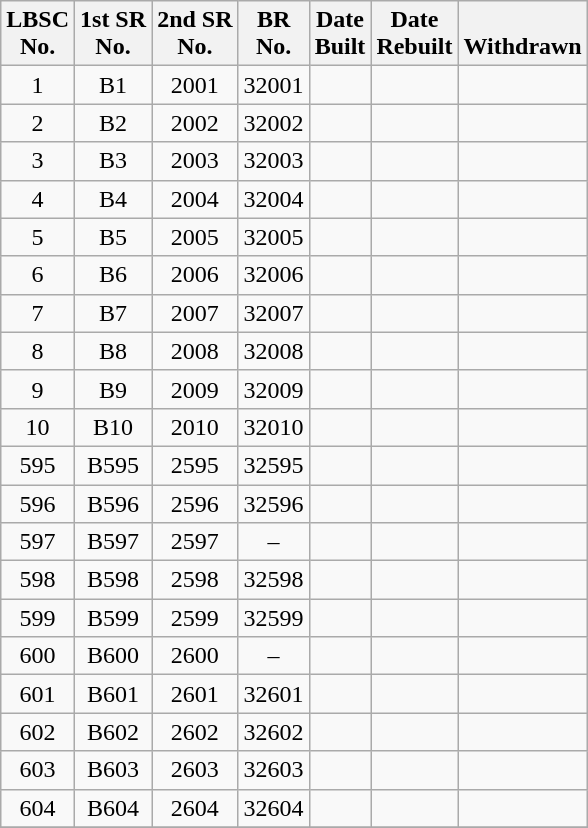<table class="wikitable sortable collapsible collapsed" style=text-align:center>
<tr>
<th>LBSC<br>No.</th>
<th>1st SR<br>No.</th>
<th>2nd SR<br>No.</th>
<th>BR<br>No.</th>
<th>Date<br>Built</th>
<th>Date<br>Rebuilt</th>
<th><br>Withdrawn</th>
</tr>
<tr>
<td>1</td>
<td>B1</td>
<td>2001</td>
<td>32001</td>
<td></td>
<td></td>
<td></td>
</tr>
<tr>
<td>2</td>
<td>B2</td>
<td>2002</td>
<td>32002</td>
<td></td>
<td></td>
<td></td>
</tr>
<tr>
<td>3</td>
<td>B3</td>
<td>2003</td>
<td>32003</td>
<td></td>
<td></td>
<td></td>
</tr>
<tr>
<td>4</td>
<td>B4</td>
<td>2004</td>
<td>32004</td>
<td></td>
<td></td>
<td></td>
</tr>
<tr>
<td>5</td>
<td>B5</td>
<td>2005</td>
<td>32005</td>
<td></td>
<td></td>
<td></td>
</tr>
<tr>
<td>6</td>
<td>B6</td>
<td>2006</td>
<td>32006</td>
<td></td>
<td></td>
<td></td>
</tr>
<tr>
<td>7</td>
<td>B7</td>
<td>2007</td>
<td>32007</td>
<td></td>
<td></td>
<td></td>
</tr>
<tr>
<td>8</td>
<td>B8</td>
<td>2008</td>
<td>32008</td>
<td></td>
<td></td>
<td></td>
</tr>
<tr>
<td>9</td>
<td>B9</td>
<td>2009</td>
<td>32009</td>
<td></td>
<td></td>
<td></td>
</tr>
<tr>
<td>10</td>
<td>B10</td>
<td>2010</td>
<td>32010</td>
<td></td>
<td></td>
<td></td>
</tr>
<tr>
<td>595</td>
<td>B595</td>
<td>2595</td>
<td>32595</td>
<td></td>
<td></td>
<td></td>
</tr>
<tr>
<td>596</td>
<td>B596</td>
<td>2596</td>
<td>32596</td>
<td></td>
<td></td>
<td></td>
</tr>
<tr>
<td>597</td>
<td>B597</td>
<td>2597</td>
<td>–</td>
<td></td>
<td></td>
<td></td>
</tr>
<tr>
<td>598</td>
<td>B598</td>
<td>2598</td>
<td>32598</td>
<td></td>
<td></td>
<td></td>
</tr>
<tr>
<td>599</td>
<td>B599</td>
<td>2599</td>
<td>32599</td>
<td></td>
<td></td>
<td></td>
</tr>
<tr>
<td>600</td>
<td>B600</td>
<td>2600</td>
<td>–</td>
<td></td>
<td></td>
<td></td>
</tr>
<tr>
<td>601</td>
<td>B601</td>
<td>2601</td>
<td>32601</td>
<td></td>
<td></td>
<td></td>
</tr>
<tr>
<td>602</td>
<td>B602</td>
<td>2602</td>
<td>32602</td>
<td></td>
<td></td>
<td></td>
</tr>
<tr>
<td>603</td>
<td>B603</td>
<td>2603</td>
<td>32603</td>
<td></td>
<td></td>
<td></td>
</tr>
<tr>
<td>604</td>
<td>B604</td>
<td>2604</td>
<td>32604</td>
<td></td>
<td></td>
<td></td>
</tr>
<tr>
</tr>
</table>
